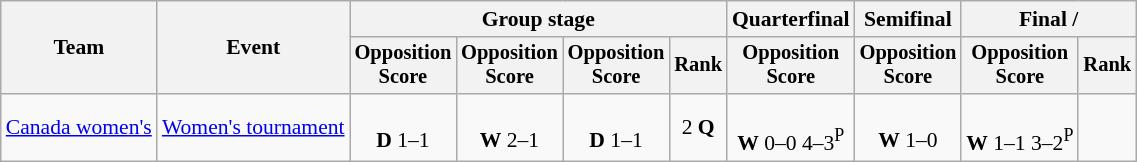<table class=wikitable style=font-size:90%>
<tr>
<th rowspan=2>Team</th>
<th rowspan=2>Event</th>
<th colspan=4>Group stage</th>
<th>Quarterfinal</th>
<th>Semifinal</th>
<th colspan=2>Final / </th>
</tr>
<tr style=font-size:95%>
<th>Opposition<br>Score</th>
<th>Opposition<br>Score</th>
<th>Opposition<br>Score</th>
<th>Rank</th>
<th>Opposition<br>Score</th>
<th>Opposition<br>Score</th>
<th>Opposition<br>Score</th>
<th>Rank</th>
</tr>
<tr align=center>
<td align=left><a href='#'>Canada women's</a></td>
<td align=left><a href='#'>Women's tournament</a></td>
<td><br><strong>D</strong> 1–1</td>
<td><br><strong>W</strong> 2–1</td>
<td><br><strong>D</strong> 1–1</td>
<td>2 <strong>Q</strong></td>
<td><br><strong>W</strong> 0–0  4–3<sup>P</sup></td>
<td><br><strong>W</strong> 1–0</td>
<td><br><strong>W</strong> 1–1  3–2<sup>P</sup></td>
<td></td>
</tr>
</table>
